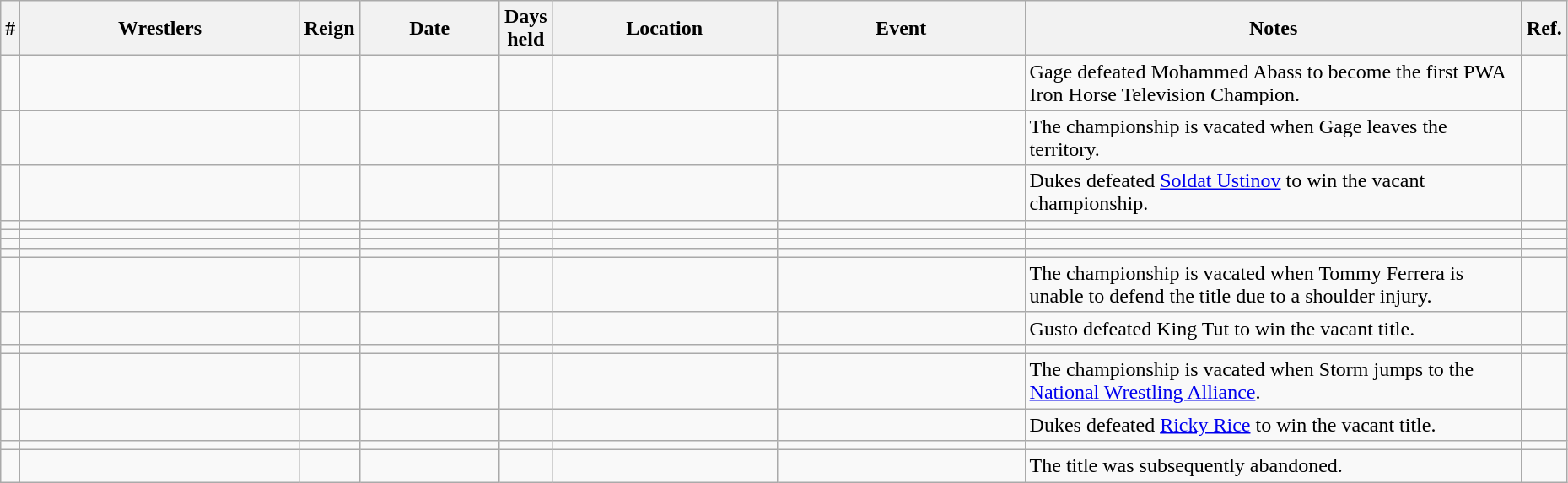<table class="wikitable sortable" width=98% style="text-align:center;">
<tr>
<th width=0%>#</th>
<th width=20%>Wrestlers</th>
<th width=0%>Reign</th>
<th width=10%>Date</th>
<th width=0%>Days<br>held</th>
<th width=16%>Location</th>
<th width=18%>Event</th>
<th width=60% class="unsortable">Notes</th>
<th width=0% class="unsortable">Ref.</th>
</tr>
<tr>
<td></td>
<td></td>
<td></td>
<td></td>
<td></td>
<td></td>
<td></td>
<td align="left">Gage defeated Mohammed Abass to become the first PWA Iron Horse Television Champion.</td>
<td align="left"></td>
</tr>
<tr>
<td></td>
<td></td>
<td></td>
<td></td>
<td></td>
<td></td>
<td></td>
<td align="left">The championship is vacated when Gage leaves the territory.</td>
<td align="left"></td>
</tr>
<tr>
<td></td>
<td></td>
<td></td>
<td></td>
<td></td>
<td></td>
<td></td>
<td align="left">Dukes defeated <a href='#'>Soldat Ustinov</a> to win the vacant championship.</td>
<td align="left"></td>
</tr>
<tr>
<td></td>
<td></td>
<td></td>
<td></td>
<td></td>
<td></td>
<td></td>
<td align="left"></td>
<td align="left"></td>
</tr>
<tr>
<td></td>
<td></td>
<td></td>
<td></td>
<td></td>
<td></td>
<td></td>
<td align="left"></td>
<td align="left"></td>
</tr>
<tr>
<td></td>
<td></td>
<td></td>
<td></td>
<td></td>
<td></td>
<td></td>
<td align="left"></td>
<td align="left"></td>
</tr>
<tr>
<td></td>
<td></td>
<td></td>
<td></td>
<td></td>
<td></td>
<td></td>
<td align="left"></td>
<td align="left"></td>
</tr>
<tr>
<td></td>
<td></td>
<td></td>
<td></td>
<td></td>
<td></td>
<td></td>
<td align="left">The championship is vacated when Tommy Ferrera is unable to defend the title due to a shoulder injury.</td>
<td align="left"></td>
</tr>
<tr>
<td></td>
<td></td>
<td></td>
<td></td>
<td></td>
<td></td>
<td></td>
<td align="left">Gusto defeated King Tut to win the vacant title.</td>
<td align="left"></td>
</tr>
<tr>
<td></td>
<td></td>
<td></td>
<td></td>
<td></td>
<td></td>
<td></td>
<td align="left"></td>
<td align="left"></td>
</tr>
<tr>
<td></td>
<td></td>
<td></td>
<td></td>
<td></td>
<td></td>
<td></td>
<td align="left">The championship is vacated when Storm jumps to the <a href='#'>National Wrestling Alliance</a>.</td>
<td align="left"></td>
</tr>
<tr>
<td></td>
<td></td>
<td></td>
<td> </td>
<td></td>
<td></td>
<td></td>
<td align="left">Dukes defeated <a href='#'>Ricky Rice</a> to win the vacant title.</td>
<td align="left"></td>
</tr>
<tr>
<td></td>
<td></td>
<td></td>
<td></td>
<td></td>
<td></td>
<td></td>
<td align="left"></td>
<td align="left"></td>
</tr>
<tr>
<td></td>
<td></td>
<td></td>
<td></td>
<td></td>
<td></td>
<td></td>
<td align="left">The title was subsequently abandoned.</td>
<td align="left"></td>
</tr>
</table>
